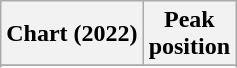<table class="wikitable sortable plainrowheaders">
<tr>
<th scope="col">Chart (2022)</th>
<th scope="col">Peak<br>position</th>
</tr>
<tr>
</tr>
<tr>
</tr>
<tr>
</tr>
</table>
